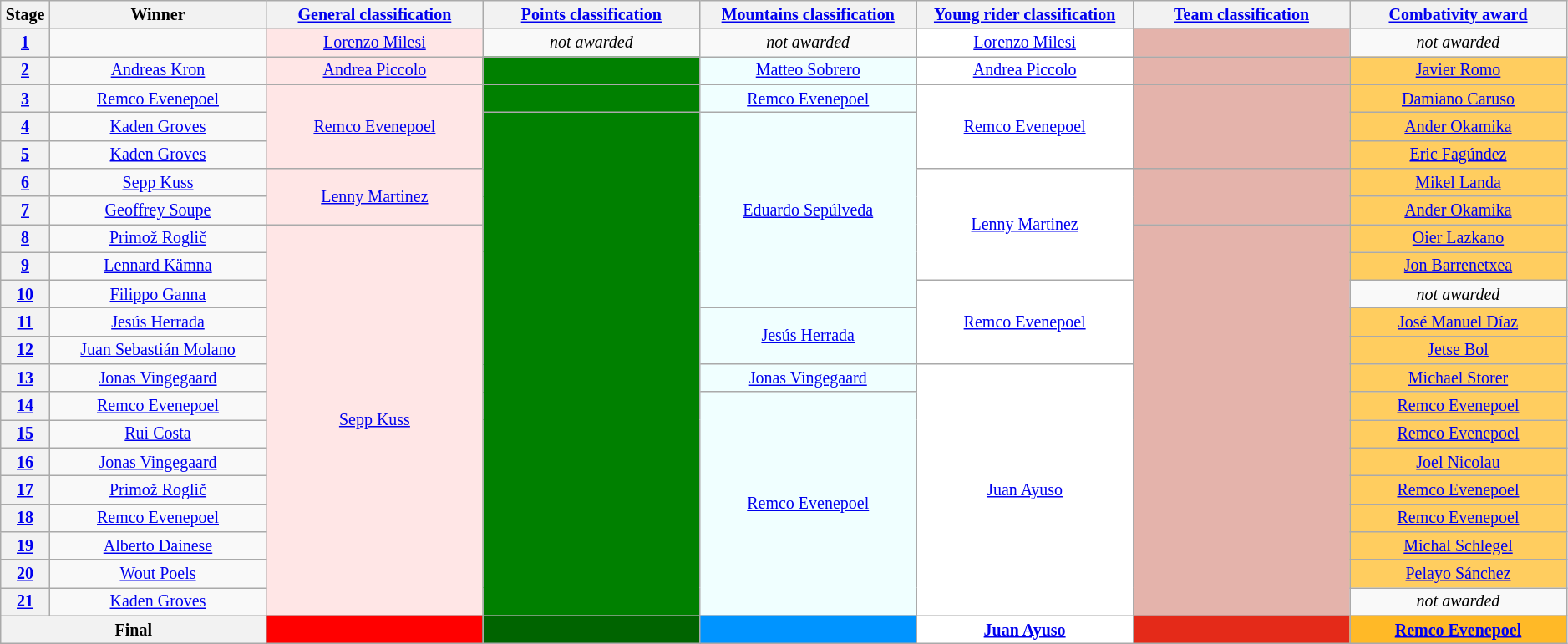<table class="wikitable" style="text-align:center; font-size:smaller; clear: both;">
<tr>
<th scope="col" style="width:2%;">Stage</th>
<th scope="col" style="width:13%;">Winner</th>
<th scope="col" style="width:13%;"><a href='#'>General classification</a><br></th>
<th scope="col" style="width:13%;"><a href='#'>Points classification</a><br></th>
<th scope="col" style="width:13%;"><a href='#'>Mountains classification</a><br></th>
<th scope="col" style="width:13%;"><a href='#'>Young rider classification</a><br></th>
<th scope="col" style="width:13%;"><a href='#'>Team classification</a><br></th>
<th scope="col" style="width:13%;"><a href='#'>Combativity award</a><br></th>
</tr>
<tr>
<th scope="row"><a href='#'>1</a></th>
<td></td>
<td style="background:#FFE6E6;"><a href='#'>Lorenzo Milesi</a></td>
<td><em>not awarded</em></td>
<td><em>not awarded</em></td>
<td style="background:white;"><a href='#'>Lorenzo Milesi</a></td>
<td style="background:#E4B3AB;"></td>
<td><em>not awarded</em></td>
</tr>
<tr>
<th scope="row"><a href='#'>2</a></th>
<td><a href='#'>Andreas Kron</a></td>
<td style="background:#FFE6E6;"><a href='#'>Andrea Piccolo</a></td>
<td style="background:#008000;"></td>
<td style="background:azure;"><a href='#'>Matteo Sobrero</a></td>
<td style="background:white;"><a href='#'>Andrea Piccolo</a></td>
<td style="background:#E4B3AB;"></td>
<td style="background:#FFCD5F;"><a href='#'>Javier Romo</a></td>
</tr>
<tr>
<th scope="row"><a href='#'>3</a></th>
<td><a href='#'>Remco Evenepoel</a></td>
<td style="background:#FFE6E6;" rowspan=3><a href='#'>Remco Evenepoel</a></td>
<td style="background:#008000;"></td>
<td style="background:azure;"><a href='#'>Remco Evenepoel</a></td>
<td style="background:white;" rowspan=3><a href='#'>Remco Evenepoel</a></td>
<td style="background:#E4B3AB;" rowspan=3></td>
<td style="background:#FFCD5F;"><a href='#'>Damiano Caruso</a></td>
</tr>
<tr>
<th scope="row"><a href='#'>4</a></th>
<td><a href='#'>Kaden Groves</a></td>
<td style="background:#008000;" rowspan=18></td>
<td style="background:azure;" rowspan=7><a href='#'>Eduardo Sepúlveda</a></td>
<td style="background:#FFCD5F;"><a href='#'>Ander Okamika</a></td>
</tr>
<tr>
<th scope="row"><a href='#'>5</a></th>
<td><a href='#'>Kaden Groves</a></td>
<td style="background:#FFCD5F;"><a href='#'>Eric Fagúndez</a></td>
</tr>
<tr>
<th scope="row"><a href='#'>6</a></th>
<td><a href='#'>Sepp Kuss</a></td>
<td style="background:#FFE6E6;" rowspan=2><a href='#'>Lenny Martinez</a></td>
<td style="background:white;" rowspan=4><a href='#'>Lenny Martinez</a></td>
<td style="background:#E4B3AB;" rowspan=2></td>
<td style="background:#FFCD5F;"><a href='#'>Mikel Landa</a></td>
</tr>
<tr>
<th scope="row"><a href='#'>7</a></th>
<td><a href='#'>Geoffrey Soupe</a></td>
<td style="background:#FFCD5F;"><a href='#'>Ander Okamika</a></td>
</tr>
<tr>
<th scope="row"><a href='#'>8</a></th>
<td><a href='#'>Primož Roglič</a></td>
<td style="background:#FFE6E6;" rowspan=14><a href='#'>Sepp Kuss</a></td>
<td style="background:#E4B3AB;" rowspan=14></td>
<td style="background:#FFCD5F;"><a href='#'>Oier Lazkano</a></td>
</tr>
<tr>
<th scope="row"><a href='#'>9</a></th>
<td><a href='#'>Lennard Kämna</a></td>
<td style="background:#FFCD5F;"><a href='#'>Jon Barrenetxea</a></td>
</tr>
<tr>
<th scope="row"><a href='#'>10</a></th>
<td><a href='#'>Filippo Ganna</a></td>
<td style="background:white;" rowspan=3><a href='#'>Remco Evenepoel</a></td>
<td><em>not awarded</em></td>
</tr>
<tr>
<th scope="row"><a href='#'>11</a></th>
<td><a href='#'>Jesús Herrada</a></td>
<td style="background:azure;" rowspan=2><a href='#'>Jesús Herrada</a></td>
<td style="background:#FFCD5F;"><a href='#'>José Manuel Díaz</a></td>
</tr>
<tr>
<th scope="row"><a href='#'>12</a></th>
<td><a href='#'>Juan Sebastián Molano</a></td>
<td style="background:#FFCD5F;"><a href='#'>Jetse Bol</a></td>
</tr>
<tr>
<th scope="row"><a href='#'>13</a></th>
<td><a href='#'>Jonas Vingegaard</a></td>
<td style="background:azure;"><a href='#'>Jonas Vingegaard</a></td>
<td style="background:white;" rowspan=9><a href='#'>Juan Ayuso</a></td>
<td style="background:#FFCD5F;"><a href='#'>Michael Storer</a></td>
</tr>
<tr>
<th scope="row"><a href='#'>14</a></th>
<td><a href='#'>Remco Evenepoel</a></td>
<td style="background:azure;" rowspan=8><a href='#'>Remco Evenepoel</a></td>
<td style="background:#FFCD5F;"><a href='#'>Remco Evenepoel</a></td>
</tr>
<tr>
<th scope="row"><a href='#'>15</a></th>
<td><a href='#'>Rui Costa</a></td>
<td style="background:#FFCD5F;"><a href='#'>Remco Evenepoel</a></td>
</tr>
<tr>
<th scope="row"><a href='#'>16</a></th>
<td><a href='#'>Jonas Vingegaard</a></td>
<td style="background:#FFCD5F;"><a href='#'>Joel Nicolau</a></td>
</tr>
<tr>
<th scope="row"><a href='#'>17</a></th>
<td><a href='#'>Primož Roglič</a></td>
<td style="background:#FFCD5F;"><a href='#'>Remco Evenepoel</a></td>
</tr>
<tr>
<th scope="row"><a href='#'>18</a></th>
<td><a href='#'>Remco Evenepoel</a></td>
<td style="background:#FFCD5F;"><a href='#'>Remco Evenepoel</a></td>
</tr>
<tr>
<th scope="row"><a href='#'>19</a></th>
<td><a href='#'>Alberto Dainese</a></td>
<td style="background:#FFCD5F;"><a href='#'>Michal Schlegel</a></td>
</tr>
<tr>
<th scope="row"><a href='#'>20</a></th>
<td><a href='#'>Wout Poels</a></td>
<td style="background:#FFCD5F;"><a href='#'>Pelayo Sánchez</a></td>
</tr>
<tr>
<th scope="row"><a href='#'>21</a></th>
<td><a href='#'>Kaden Groves</a></td>
<td><em>not awarded</em></td>
</tr>
<tr>
<th colspan="2">Final</th>
<th style="background:red;"></th>
<th style="background:#006400;"></th>
<th style="background:#0094FF;"></th>
<th style="background:#fff;"><a href='#'>Juan Ayuso</a></th>
<th style="background:#E42A19;"></th>
<th style="background:#FFB927;"><a href='#'>Remco Evenepoel</a></th>
</tr>
</table>
